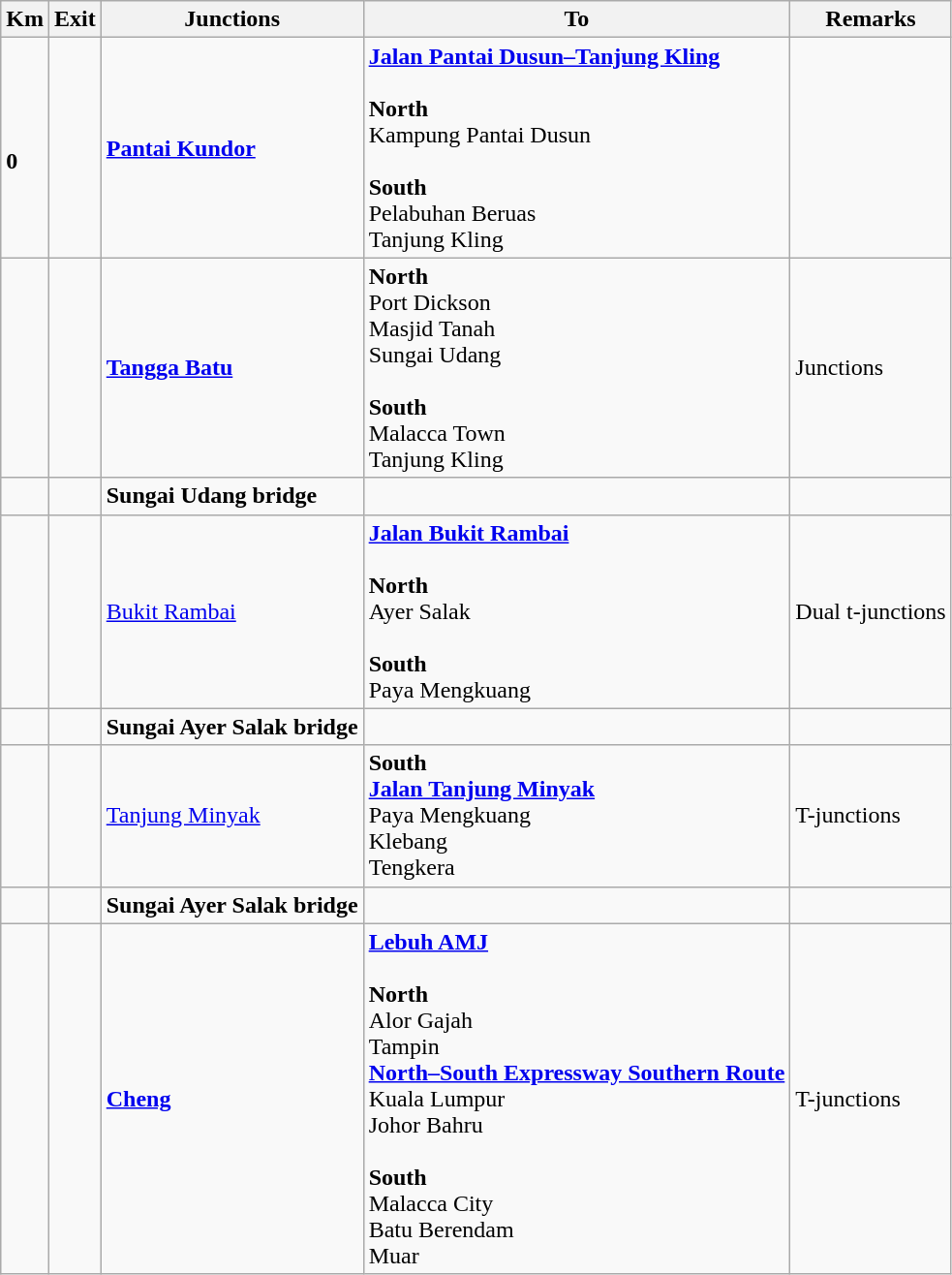<table class="wikitable">
<tr>
<th>Km</th>
<th>Exit</th>
<th>Junctions</th>
<th>To</th>
<th>Remarks</th>
</tr>
<tr>
<td><br><strong>0</strong></td>
<td></td>
<td><strong><a href='#'>Pantai Kundor</a></strong></td>
<td> <strong><a href='#'>Jalan Pantai Dusun–Tanjung Kling</a></strong><br><br><strong>North</strong><br>Kampung Pantai Dusun<br><br><strong>South</strong><br>Pelabuhan Beruas<br>Tanjung Kling</td>
<td></td>
</tr>
<tr>
<td></td>
<td></td>
<td><strong><a href='#'>Tangga Batu</a></strong></td>
<td><strong>North</strong><br> Port Dickson<br> Masjid Tanah<br> Sungai Udang<br><br><strong>South</strong><br> Malacca Town<br> Tanjung Kling</td>
<td>Junctions</td>
</tr>
<tr>
<td></td>
<td></td>
<td><strong>Sungai Udang bridge</strong></td>
<td></td>
<td></td>
</tr>
<tr>
<td></td>
<td></td>
<td><a href='#'>Bukit Rambai</a></td>
<td> <strong><a href='#'>Jalan Bukit Rambai</a></strong><br><br><strong>North</strong><br>Ayer Salak<br><br><strong>South</strong><br>Paya Mengkuang</td>
<td>Dual t-junctions</td>
</tr>
<tr>
<td></td>
<td></td>
<td><strong>Sungai Ayer Salak bridge</strong></td>
<td></td>
<td></td>
</tr>
<tr>
<td></td>
<td></td>
<td><a href='#'>Tanjung Minyak</a></td>
<td><strong>South</strong><br> <strong><a href='#'>Jalan Tanjung Minyak</a></strong><br>Paya Mengkuang<br>Klebang<br>Tengkera</td>
<td>T-junctions</td>
</tr>
<tr>
<td></td>
<td></td>
<td><strong>Sungai Ayer Salak bridge</strong></td>
<td></td>
<td></td>
</tr>
<tr>
<td></td>
<td></td>
<td><strong><a href='#'>Cheng</a></strong></td>
<td> <strong><a href='#'>Lebuh AMJ</a></strong><br><br><strong>North</strong><br> Alor Gajah<br> Tampin<br>  <strong><a href='#'>North–South Expressway Southern Route</a></strong><br>Kuala Lumpur<br>Johor Bahru<br><br><strong>South</strong><br> Malacca City<br> Batu Berendam<br> Muar</td>
<td>T-junctions</td>
</tr>
</table>
